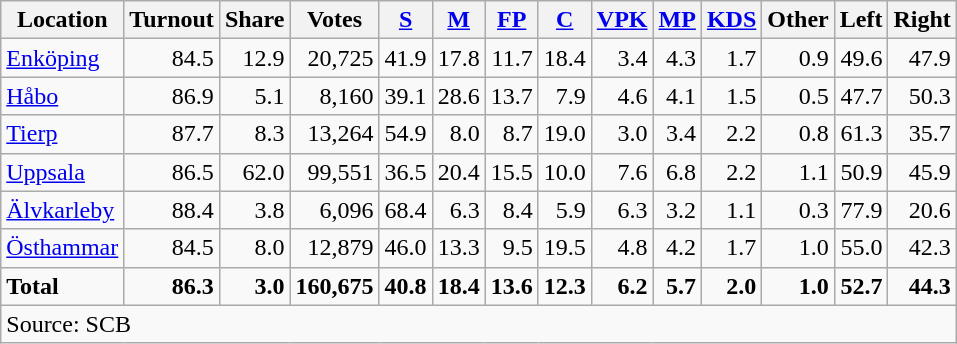<table class="wikitable sortable" style=text-align:right>
<tr>
<th>Location</th>
<th>Turnout</th>
<th>Share</th>
<th>Votes</th>
<th><a href='#'>S</a></th>
<th><a href='#'>M</a></th>
<th><a href='#'>FP</a></th>
<th><a href='#'>C</a></th>
<th><a href='#'>VPK</a></th>
<th><a href='#'>MP</a></th>
<th><a href='#'>KDS</a></th>
<th>Other</th>
<th>Left</th>
<th>Right</th>
</tr>
<tr>
<td align=left><a href='#'>Enköping</a></td>
<td>84.5</td>
<td>12.9</td>
<td>20,725</td>
<td>41.9</td>
<td>17.8</td>
<td>11.7</td>
<td>18.4</td>
<td>3.4</td>
<td>4.3</td>
<td>1.7</td>
<td>0.9</td>
<td>49.6</td>
<td>47.9</td>
</tr>
<tr>
<td align=left><a href='#'>Håbo</a></td>
<td>86.9</td>
<td>5.1</td>
<td>8,160</td>
<td>39.1</td>
<td>28.6</td>
<td>13.7</td>
<td>7.9</td>
<td>4.6</td>
<td>4.1</td>
<td>1.5</td>
<td>0.5</td>
<td>47.7</td>
<td>50.3</td>
</tr>
<tr>
<td align=left><a href='#'>Tierp</a></td>
<td>87.7</td>
<td>8.3</td>
<td>13,264</td>
<td>54.9</td>
<td>8.0</td>
<td>8.7</td>
<td>19.0</td>
<td>3.0</td>
<td>3.4</td>
<td>2.2</td>
<td>0.8</td>
<td>61.3</td>
<td>35.7</td>
</tr>
<tr>
<td align=left><a href='#'>Uppsala</a></td>
<td>86.5</td>
<td>62.0</td>
<td>99,551</td>
<td>36.5</td>
<td>20.4</td>
<td>15.5</td>
<td>10.0</td>
<td>7.6</td>
<td>6.8</td>
<td>2.2</td>
<td>1.1</td>
<td>50.9</td>
<td>45.9</td>
</tr>
<tr>
<td align=left><a href='#'>Älvkarleby</a></td>
<td>88.4</td>
<td>3.8</td>
<td>6,096</td>
<td>68.4</td>
<td>6.3</td>
<td>8.4</td>
<td>5.9</td>
<td>6.3</td>
<td>3.2</td>
<td>1.1</td>
<td>0.3</td>
<td>77.9</td>
<td>20.6</td>
</tr>
<tr>
<td align=left><a href='#'>Östhammar</a></td>
<td>84.5</td>
<td>8.0</td>
<td>12,879</td>
<td>46.0</td>
<td>13.3</td>
<td>9.5</td>
<td>19.5</td>
<td>4.8</td>
<td>4.2</td>
<td>1.7</td>
<td>1.0</td>
<td>55.0</td>
<td>42.3</td>
</tr>
<tr>
<td align=left><strong>Total</strong></td>
<td><strong>86.3</strong></td>
<td><strong>3.0</strong></td>
<td><strong>160,675</strong></td>
<td><strong>40.8</strong></td>
<td><strong>18.4</strong></td>
<td><strong>13.6</strong></td>
<td><strong>12.3</strong></td>
<td><strong>6.2</strong></td>
<td><strong>5.7</strong></td>
<td><strong>2.0</strong></td>
<td><strong>1.0</strong></td>
<td><strong>52.7</strong></td>
<td><strong>44.3</strong></td>
</tr>
<tr>
<td align=left colspan=14>Source: SCB </td>
</tr>
</table>
